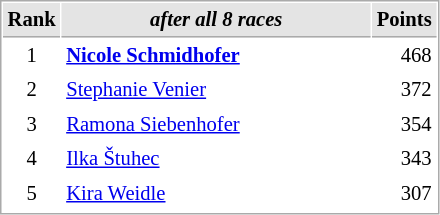<table cellspacing="1" cellpadding="3" style="border:1px solid #aaa; font-size:86%;">
<tr style="background:#e4e4e4;">
<th style="border-bottom:1px solid #aaa; width:10px;">Rank</th>
<th style="border-bottom:1px solid #aaa; width:200px; white-space:nowrap;"><em>after all 8 races</em></th>
<th style="border-bottom:1px solid #aaa; width:20px;">Points</th>
</tr>
<tr>
<td style="text-align:center;">1</td>
<td><strong> <a href='#'>Nicole Schmidhofer</a></strong></td>
<td align="right">468</td>
</tr>
<tr>
<td style="text-align:center;">2</td>
<td> <a href='#'>Stephanie Venier</a></td>
<td align="right">372</td>
</tr>
<tr>
<td style="text-align:center;">3</td>
<td> <a href='#'>Ramona Siebenhofer</a></td>
<td align="right">354</td>
</tr>
<tr>
<td style="text-align:center;">4</td>
<td> <a href='#'>Ilka Štuhec</a></td>
<td align="right">343</td>
</tr>
<tr>
<td style="text-align:center;">5</td>
<td> <a href='#'>Kira Weidle</a></td>
<td align="right">307</td>
</tr>
<tr>
</tr>
</table>
